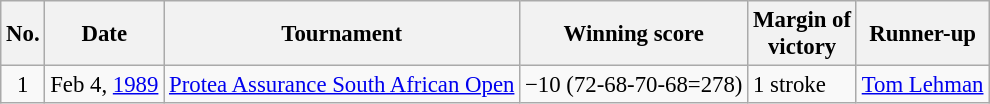<table class="wikitable" style="font-size:95%;">
<tr>
<th>No.</th>
<th>Date</th>
<th>Tournament</th>
<th>Winning score</th>
<th>Margin of<br>victory</th>
<th>Runner-up</th>
</tr>
<tr>
<td align=center>1</td>
<td align=right>Feb 4, <a href='#'>1989</a></td>
<td><a href='#'>Protea Assurance South African Open</a></td>
<td>−10 (72-68-70-68=278)</td>
<td>1 stroke</td>
<td> <a href='#'>Tom Lehman</a></td>
</tr>
</table>
